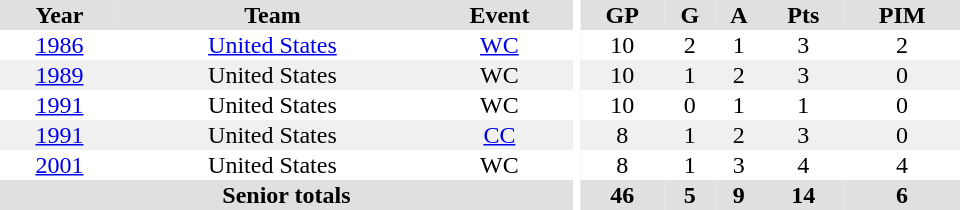<table border="0" cellpadding="1" cellspacing="0" ID="Table3" style="text-align:center; width:40em">
<tr bgcolor="#e0e0e0">
<th>Year</th>
<th>Team</th>
<th>Event</th>
<th rowspan="102" bgcolor="#ffffff"></th>
<th>GP</th>
<th>G</th>
<th>A</th>
<th>Pts</th>
<th>PIM</th>
</tr>
<tr>
<td><a href='#'>1986</a></td>
<td><a href='#'>United States</a></td>
<td><a href='#'>WC</a></td>
<td>10</td>
<td>2</td>
<td>1</td>
<td>3</td>
<td>2</td>
</tr>
<tr bgcolor="#f0f0f0">
<td><a href='#'>1989</a></td>
<td>United States</td>
<td>WC</td>
<td>10</td>
<td>1</td>
<td>2</td>
<td>3</td>
<td>0</td>
</tr>
<tr>
<td><a href='#'>1991</a></td>
<td>United States</td>
<td>WC</td>
<td>10</td>
<td>0</td>
<td>1</td>
<td>1</td>
<td>0</td>
</tr>
<tr bgcolor="#f0f0f0">
<td><a href='#'>1991</a></td>
<td>United States</td>
<td><a href='#'>CC</a></td>
<td>8</td>
<td>1</td>
<td>2</td>
<td>3</td>
<td>0</td>
</tr>
<tr>
<td><a href='#'>2001</a></td>
<td>United States</td>
<td>WC</td>
<td>8</td>
<td>1</td>
<td>3</td>
<td>4</td>
<td>4</td>
</tr>
<tr bgcolor="#e0e0e0">
<th colspan=3>Senior totals</th>
<th>46</th>
<th>5</th>
<th>9</th>
<th>14</th>
<th>6</th>
</tr>
</table>
